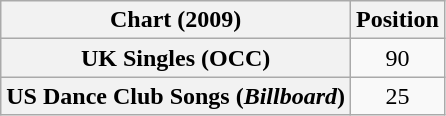<table class="wikitable plainrowheaders sortable">
<tr>
<th>Chart (2009)</th>
<th>Position</th>
</tr>
<tr>
<th scope="row">UK Singles (OCC)</th>
<td style="text-align:center;">90</td>
</tr>
<tr>
<th scope="row">US Dance Club Songs (<em>Billboard</em>)</th>
<td style="text-align:center;">25</td>
</tr>
</table>
